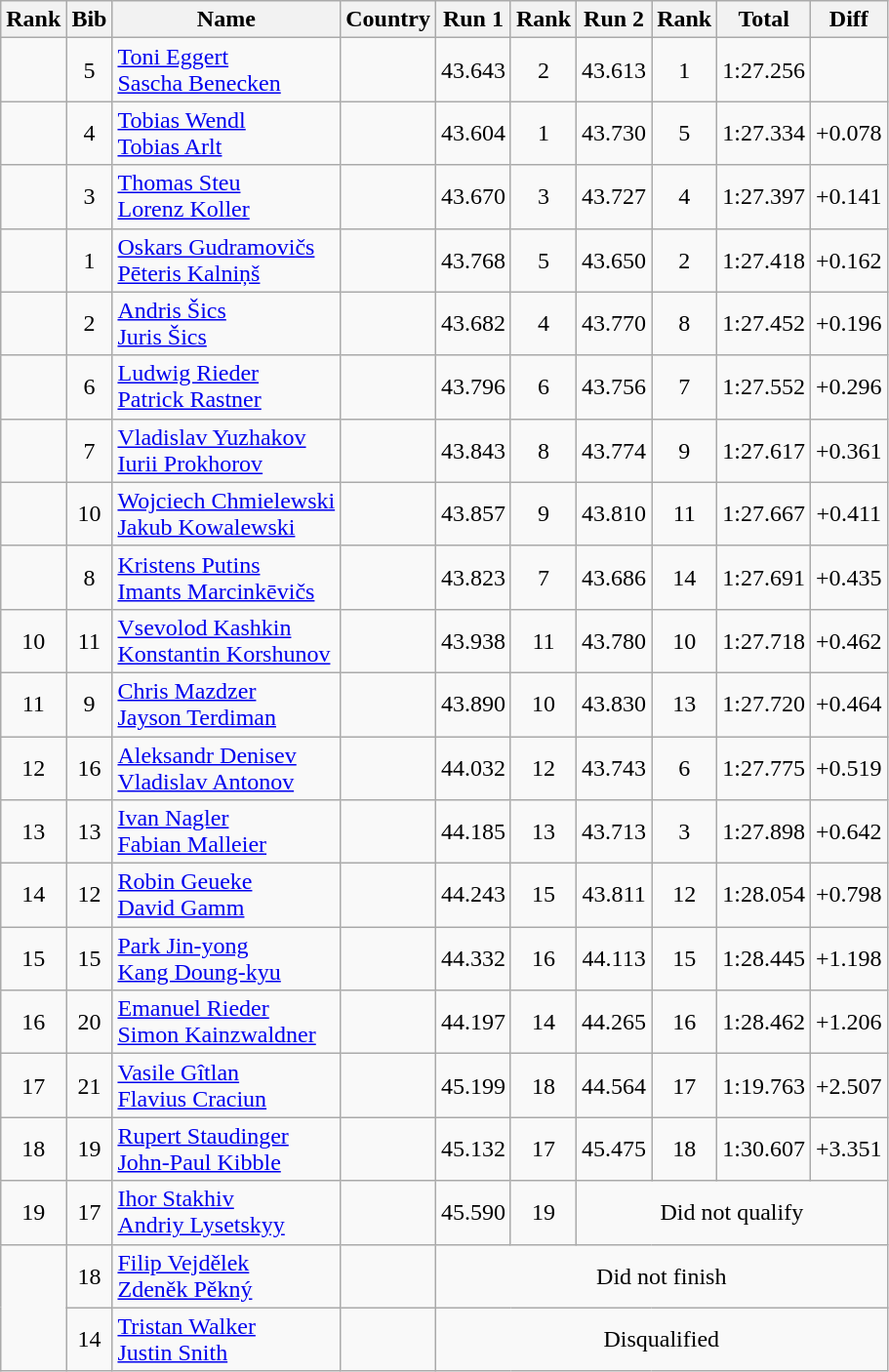<table class="wikitable sortable" style="text-align:center">
<tr>
<th>Rank</th>
<th>Bib</th>
<th>Name</th>
<th>Country</th>
<th>Run 1</th>
<th>Rank</th>
<th>Run 2</th>
<th>Rank</th>
<th>Total</th>
<th>Diff</th>
</tr>
<tr>
<td></td>
<td>5</td>
<td align=left><a href='#'>Toni Eggert</a><br><a href='#'>Sascha Benecken</a></td>
<td align=left></td>
<td>43.643</td>
<td>2</td>
<td>43.613</td>
<td>1</td>
<td>1:27.256</td>
<td></td>
</tr>
<tr>
<td></td>
<td>4</td>
<td align=left><a href='#'>Tobias Wendl</a><br><a href='#'>Tobias Arlt</a></td>
<td align=left></td>
<td>43.604</td>
<td>1</td>
<td>43.730</td>
<td>5</td>
<td>1:27.334</td>
<td>+0.078</td>
</tr>
<tr>
<td></td>
<td>3</td>
<td align=left><a href='#'>Thomas Steu</a><br><a href='#'>Lorenz Koller</a></td>
<td align=left></td>
<td>43.670</td>
<td>3</td>
<td>43.727</td>
<td>4</td>
<td>1:27.397</td>
<td>+0.141</td>
</tr>
<tr>
<td></td>
<td>1</td>
<td align=left><a href='#'>Oskars Gudramovičs</a><br><a href='#'>Pēteris Kalniņš</a></td>
<td align=left></td>
<td>43.768</td>
<td>5</td>
<td>43.650</td>
<td>2</td>
<td>1:27.418</td>
<td>+0.162</td>
</tr>
<tr>
<td></td>
<td>2</td>
<td align=left><a href='#'>Andris Šics</a><br><a href='#'>Juris Šics</a></td>
<td align=left></td>
<td>43.682</td>
<td>4</td>
<td>43.770</td>
<td>8</td>
<td>1:27.452</td>
<td>+0.196</td>
</tr>
<tr>
<td></td>
<td>6</td>
<td align=left><a href='#'>Ludwig Rieder</a><br><a href='#'>Patrick Rastner</a></td>
<td align=left></td>
<td>43.796</td>
<td>6</td>
<td>43.756</td>
<td>7</td>
<td>1:27.552</td>
<td>+0.296</td>
</tr>
<tr>
<td></td>
<td>7</td>
<td align=left><a href='#'>Vladislav Yuzhakov</a><br><a href='#'>Iurii Prokhorov</a></td>
<td align=left></td>
<td>43.843</td>
<td>8</td>
<td>43.774</td>
<td>9</td>
<td>1:27.617</td>
<td>+0.361</td>
</tr>
<tr>
<td></td>
<td>10</td>
<td align=left><a href='#'>Wojciech Chmielewski</a><br><a href='#'>Jakub Kowalewski</a></td>
<td align=left></td>
<td>43.857</td>
<td>9</td>
<td>43.810</td>
<td>11</td>
<td>1:27.667</td>
<td>+0.411</td>
</tr>
<tr>
<td></td>
<td>8</td>
<td align=left><a href='#'>Kristens Putins</a><br><a href='#'>Imants Marcinkēvičs</a></td>
<td align=left></td>
<td>43.823</td>
<td>7</td>
<td>43.686</td>
<td>14</td>
<td>1:27.691</td>
<td>+0.435</td>
</tr>
<tr>
<td>10</td>
<td>11</td>
<td align=left><a href='#'>Vsevolod Kashkin</a><br><a href='#'>Konstantin Korshunov</a></td>
<td align=left></td>
<td>43.938</td>
<td>11</td>
<td>43.780</td>
<td>10</td>
<td>1:27.718</td>
<td>+0.462</td>
</tr>
<tr>
<td>11</td>
<td>9</td>
<td align=left><a href='#'>Chris Mazdzer</a><br><a href='#'>Jayson Terdiman</a></td>
<td align=left></td>
<td>43.890</td>
<td>10</td>
<td>43.830</td>
<td>13</td>
<td>1:27.720</td>
<td>+0.464</td>
</tr>
<tr>
<td>12</td>
<td>16</td>
<td align=left><a href='#'>Aleksandr Denisev</a><br><a href='#'>Vladislav Antonov</a></td>
<td align=left></td>
<td>44.032</td>
<td>12</td>
<td>43.743</td>
<td>6</td>
<td>1:27.775</td>
<td>+0.519</td>
</tr>
<tr>
<td>13</td>
<td>13</td>
<td align=left><a href='#'>Ivan Nagler</a><br><a href='#'>Fabian Malleier</a></td>
<td align=left></td>
<td>44.185</td>
<td>13</td>
<td>43.713</td>
<td>3</td>
<td>1:27.898</td>
<td>+0.642</td>
</tr>
<tr>
<td>14</td>
<td>12</td>
<td align=left><a href='#'>Robin Geueke</a><br><a href='#'>David Gamm</a></td>
<td align=left></td>
<td>44.243</td>
<td>15</td>
<td>43.811</td>
<td>12</td>
<td>1:28.054</td>
<td>+0.798</td>
</tr>
<tr>
<td>15</td>
<td>15</td>
<td align=left><a href='#'>Park Jin-yong</a><br><a href='#'>Kang Doung-kyu</a></td>
<td align=left></td>
<td>44.332</td>
<td>16</td>
<td>44.113</td>
<td>15</td>
<td>1:28.445</td>
<td>+1.198</td>
</tr>
<tr>
<td>16</td>
<td>20</td>
<td align=left><a href='#'>Emanuel Rieder</a><br><a href='#'>Simon Kainzwaldner</a></td>
<td align=left></td>
<td>44.197</td>
<td>14</td>
<td>44.265</td>
<td>16</td>
<td>1:28.462</td>
<td>+1.206</td>
</tr>
<tr>
<td>17</td>
<td>21</td>
<td align=left><a href='#'>Vasile Gîtlan</a><br><a href='#'>Flavius Craciun</a></td>
<td align=left></td>
<td>45.199</td>
<td>18</td>
<td>44.564</td>
<td>17</td>
<td>1:19.763</td>
<td>+2.507</td>
</tr>
<tr>
<td>18</td>
<td>19</td>
<td align=left><a href='#'>Rupert Staudinger</a><br><a href='#'>John-Paul Kibble</a></td>
<td align=left></td>
<td>45.132</td>
<td>17</td>
<td>45.475</td>
<td>18</td>
<td>1:30.607</td>
<td>+3.351</td>
</tr>
<tr>
<td>19</td>
<td>17</td>
<td align=left><a href='#'>Ihor Stakhiv</a><br><a href='#'>Andriy Lysetskyy</a></td>
<td align=left></td>
<td>45.590</td>
<td>19</td>
<td colspan=4>Did not qualify</td>
</tr>
<tr>
<td rowspan=2></td>
<td>18</td>
<td align=left><a href='#'>Filip Vejdělek</a><br><a href='#'>Zdeněk Pěkný</a></td>
<td align=left></td>
<td colspan=6>Did not finish</td>
</tr>
<tr>
<td>14</td>
<td align=left><a href='#'>Tristan Walker</a><br><a href='#'>Justin Snith</a></td>
<td align=left></td>
<td colspan=6>Disqualified</td>
</tr>
</table>
